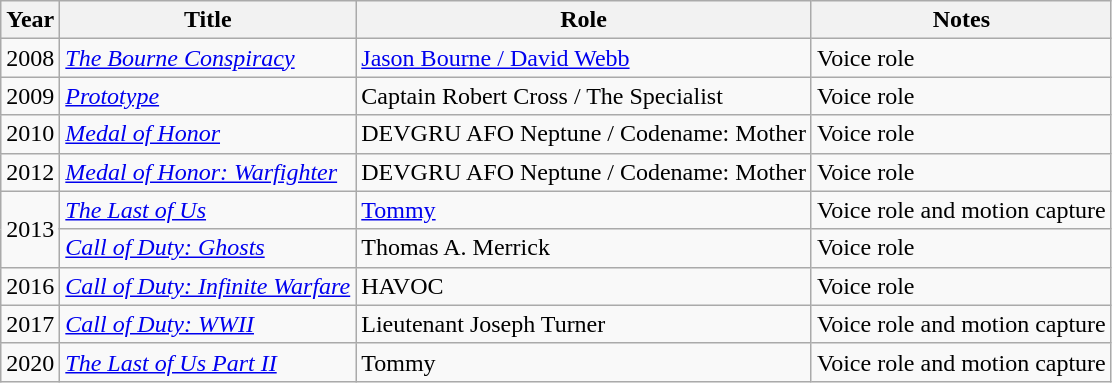<table class="wikitable sortable">
<tr>
<th>Year</th>
<th>Title</th>
<th>Role</th>
<th class="unsortable">Notes</th>
</tr>
<tr>
<td>2008</td>
<td><em><a href='#'>The Bourne Conspiracy</a></em></td>
<td><a href='#'>Jason Bourne / David Webb</a></td>
<td>Voice role</td>
</tr>
<tr>
<td>2009</td>
<td><em><a href='#'>Prototype</a></em></td>
<td>Captain Robert Cross / The Specialist</td>
<td>Voice role</td>
</tr>
<tr>
<td>2010</td>
<td><em><a href='#'>Medal of Honor</a></em></td>
<td>DEVGRU AFO Neptune / Codename: Mother</td>
<td>Voice role</td>
</tr>
<tr>
<td>2012</td>
<td><em><a href='#'>Medal of Honor: Warfighter</a></em></td>
<td>DEVGRU AFO Neptune / Codename: Mother</td>
<td>Voice role</td>
</tr>
<tr>
<td rowspan="2">2013</td>
<td><em><a href='#'>The Last of Us</a></em></td>
<td><a href='#'>Tommy</a></td>
<td>Voice role and motion capture</td>
</tr>
<tr>
<td><em><a href='#'>Call of Duty: Ghosts</a></em></td>
<td>Thomas A. Merrick</td>
<td>Voice role</td>
</tr>
<tr>
<td>2016</td>
<td><em><a href='#'>Call of Duty: Infinite Warfare</a></em></td>
<td>HAVOC</td>
<td>Voice role</td>
</tr>
<tr>
<td>2017</td>
<td><em><a href='#'>Call of Duty: WWII</a></em></td>
<td>Lieutenant Joseph Turner</td>
<td>Voice role and motion capture</td>
</tr>
<tr>
<td>2020</td>
<td><em><a href='#'>The Last of Us Part II</a></em></td>
<td>Tommy</td>
<td>Voice role and motion capture</td>
</tr>
</table>
